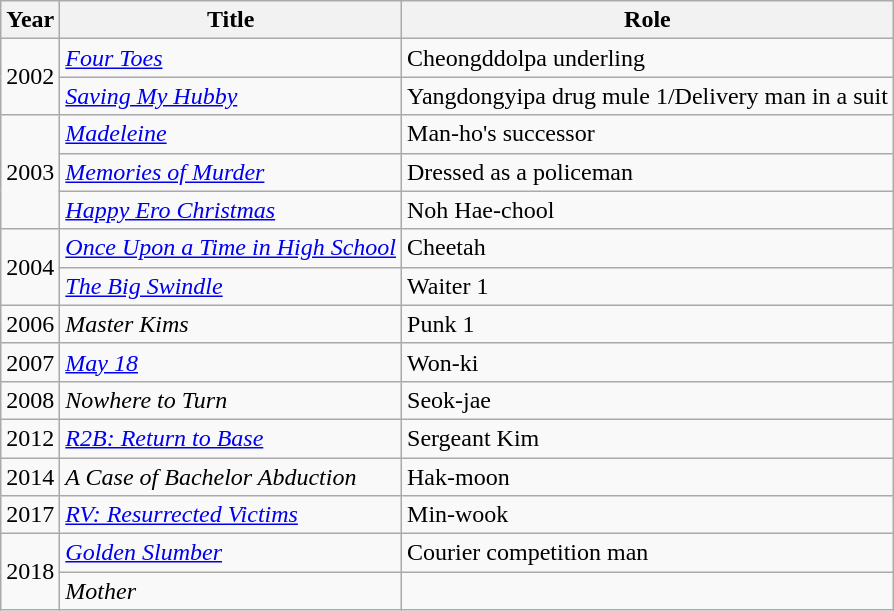<table class="wikitable sortable">
<tr>
<th>Year</th>
<th>Title</th>
<th>Role</th>
</tr>
<tr>
<td rowspan=2>2002</td>
<td><em><a href='#'>Four Toes</a></em></td>
<td>Cheongddolpa underling</td>
</tr>
<tr>
<td><em><a href='#'>Saving My Hubby</a></em></td>
<td>Yangdongyipa drug mule 1/Delivery man in a suit</td>
</tr>
<tr>
<td rowspan=3>2003</td>
<td><em><a href='#'>Madeleine</a></em></td>
<td>Man-ho's successor</td>
</tr>
<tr>
<td><em><a href='#'>Memories of Murder</a></em></td>
<td>Dressed as a policeman</td>
</tr>
<tr>
<td><em><a href='#'>Happy Ero Christmas</a></em></td>
<td>Noh Hae-chool</td>
</tr>
<tr>
<td rowspan=2>2004</td>
<td><em><a href='#'>Once Upon a Time in High School</a></em></td>
<td>Cheetah</td>
</tr>
<tr>
<td><em><a href='#'>The Big Swindle</a></em></td>
<td>Waiter 1</td>
</tr>
<tr>
<td>2006</td>
<td><em>Master Kims</em></td>
<td>Punk 1</td>
</tr>
<tr>
<td>2007</td>
<td><em><a href='#'>May 18</a></em></td>
<td>Won-ki</td>
</tr>
<tr>
<td>2008</td>
<td><em>Nowhere to Turn</em></td>
<td>Seok-jae</td>
</tr>
<tr>
<td>2012</td>
<td><em><a href='#'>R2B: Return to Base</a></em></td>
<td>Sergeant Kim</td>
</tr>
<tr>
<td>2014</td>
<td><em>A Case of Bachelor Abduction</em> </td>
<td>Hak-moon</td>
</tr>
<tr>
<td>2017</td>
<td><em><a href='#'>RV: Resurrected Victims</a></em></td>
<td>Min-wook</td>
</tr>
<tr>
<td rowspan=2>2018</td>
<td><em><a href='#'>Golden Slumber</a></em></td>
<td>Courier competition man</td>
</tr>
<tr>
<td><em>Mother</em></td>
<td></td>
</tr>
</table>
